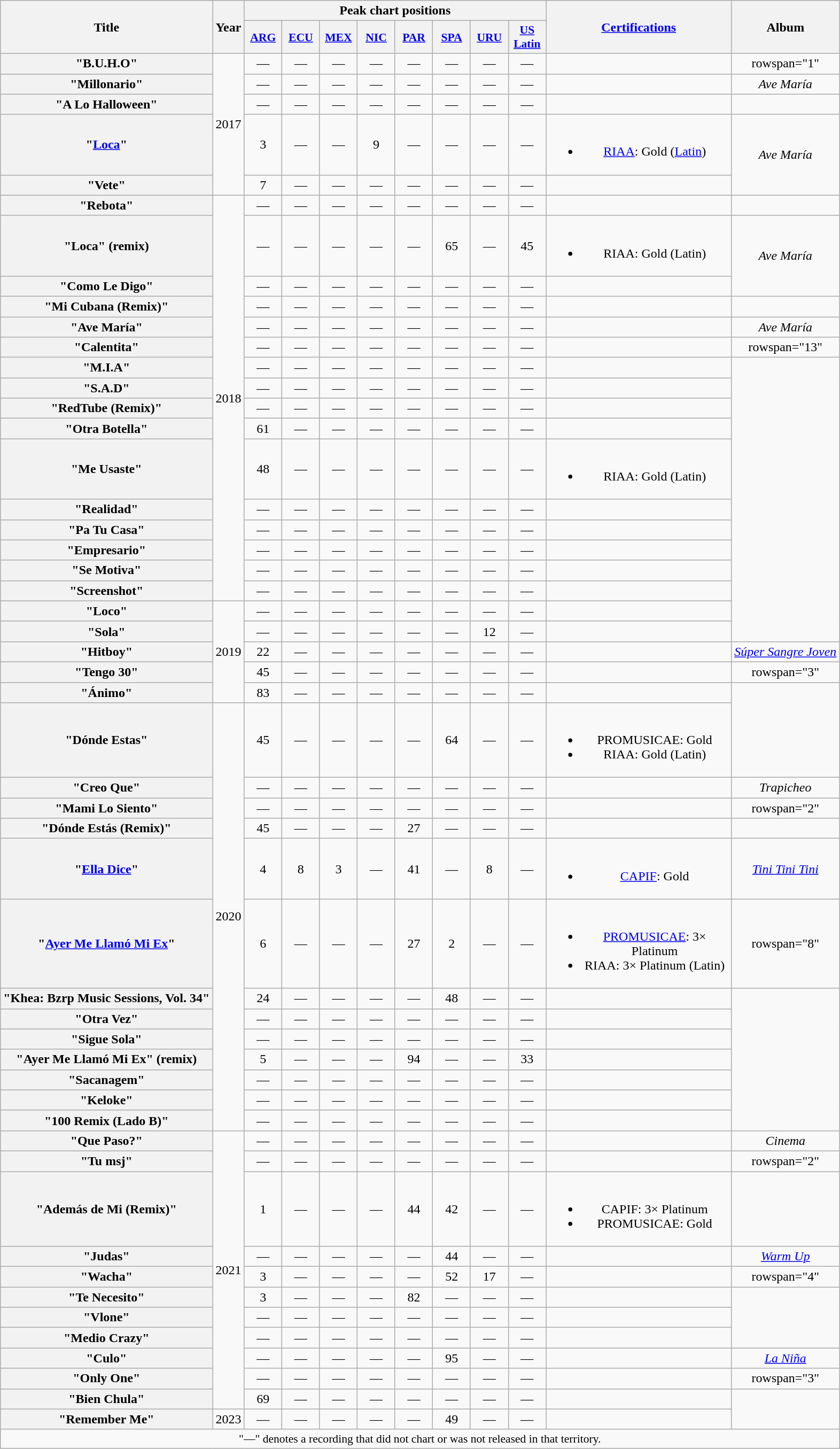<table class="wikitable plainrowheaders" style="text-align:center;">
<tr>
<th scope="col" rowspan="2">Title</th>
<th scope="col" rowspan="2">Year</th>
<th scope="col" colspan="8">Peak chart positions</th>
<th scope="col" rowspan="2" style="width:14em;"><a href='#'>Certifications</a></th>
<th scope="col" rowspan="2">Album</th>
</tr>
<tr>
<th scope="col" style="width:2.8em;font-size:90%;"><a href='#'>ARG</a><br></th>
<th scope="col" style="width:2.8em;font-size:90%;"><a href='#'>ECU</a><br></th>
<th scope="col" style="width:2.8em;font-size:90%;"><a href='#'>MEX</a><br></th>
<th scope="col" style="width:2.8em;font-size:90%;"><a href='#'>NIC</a><br></th>
<th scope="col" style="width:2.8em;font-size:90%;"><a href='#'>PAR</a><br></th>
<th scope="col" style="width:2.8em;font-size:90%;"><a href='#'>SPA</a><br></th>
<th scope="col" style="width:2.8em;font-size:90%;"><a href='#'>URU</a><br></th>
<th scope="col" style="width:2.8em;font-size:90%;"><a href='#'>US<br>Latin</a><br></th>
</tr>
<tr>
<th scope="row">"B.U.H.O"<br></th>
<td rowspan="5">2017</td>
<td>—</td>
<td>—</td>
<td>—</td>
<td>—</td>
<td>—</td>
<td>—</td>
<td>—</td>
<td>—</td>
<td></td>
<td>rowspan="1" </td>
</tr>
<tr>
<th scope="row">"Millonario"<br></th>
<td>—</td>
<td>—</td>
<td>—</td>
<td>—</td>
<td>—</td>
<td>—</td>
<td>—</td>
<td>—</td>
<td></td>
<td><em>Ave María</em></td>
</tr>
<tr>
<th scope="row">"A Lo Halloween"<br></th>
<td>—</td>
<td>—</td>
<td>—</td>
<td>—</td>
<td>—</td>
<td>—</td>
<td>—</td>
<td>—</td>
<td></td>
<td></td>
</tr>
<tr>
<th scope="row">"<a href='#'>Loca</a>"<br></th>
<td>3</td>
<td>—</td>
<td>—</td>
<td>9</td>
<td>—</td>
<td>—</td>
<td>—</td>
<td>—</td>
<td><br><ul><li><a href='#'>RIAA</a>: Gold <span>(<a href='#'>Latin</a>)</span></li></ul></td>
<td rowspan="2"><em>Ave María</em></td>
</tr>
<tr>
<th scope="row">"Vete"</th>
<td>7</td>
<td>—</td>
<td>—</td>
<td>—</td>
<td>—</td>
<td>—</td>
<td>—</td>
<td>—</td>
<td></td>
</tr>
<tr>
<th scope="row">"Rebota"<br></th>
<td rowspan="16">2018</td>
<td>—</td>
<td>—</td>
<td>—</td>
<td>—</td>
<td>—</td>
<td>—</td>
<td>—</td>
<td>—</td>
<td></td>
<td></td>
</tr>
<tr>
<th scope="row">"Loca" (remix)<br></th>
<td>—</td>
<td>—</td>
<td>—</td>
<td>—</td>
<td>—</td>
<td>65</td>
<td>—</td>
<td>45</td>
<td><br><ul><li>RIAA: Gold <span>(Latin)</span></li></ul></td>
<td rowspan="2"><em>Ave María</em></td>
</tr>
<tr>
<th scope="row">"Como Le Digo"</th>
<td>—</td>
<td>—</td>
<td>—</td>
<td>—</td>
<td>—</td>
<td>—</td>
<td>—</td>
<td>—</td>
<td></td>
</tr>
<tr>
<th scope="row">"Mi Cubana (Remix)"<br></th>
<td>—</td>
<td>—</td>
<td>—</td>
<td>—</td>
<td>—</td>
<td>—</td>
<td>—</td>
<td>—</td>
<td></td>
<td></td>
</tr>
<tr>
<th scope="row">"Ave María"<br></th>
<td>—</td>
<td>—</td>
<td>—</td>
<td>—</td>
<td>—</td>
<td>—</td>
<td>—</td>
<td>—</td>
<td></td>
<td><em>Ave María</em></td>
</tr>
<tr>
<th scope="row">"Calentita"<br></th>
<td>—</td>
<td>—</td>
<td>—</td>
<td>—</td>
<td>—</td>
<td>—</td>
<td>—</td>
<td>—</td>
<td></td>
<td>rowspan="13" </td>
</tr>
<tr>
<th scope="row">"M.I.A"<br></th>
<td>—</td>
<td>—</td>
<td>—</td>
<td>—</td>
<td>—</td>
<td>—</td>
<td>—</td>
<td>—</td>
<td></td>
</tr>
<tr>
<th scope="row">"S.A.D"</th>
<td>—</td>
<td>—</td>
<td>—</td>
<td>—</td>
<td>—</td>
<td>—</td>
<td>—</td>
<td>—</td>
<td></td>
</tr>
<tr>
<th scope="row">"RedTube (Remix)"<br></th>
<td>—</td>
<td>—</td>
<td>—</td>
<td>—</td>
<td>—</td>
<td>—</td>
<td>—</td>
<td>—</td>
<td></td>
</tr>
<tr>
<th scope="row">"Otra Botella"<br></th>
<td>61</td>
<td>—</td>
<td>—</td>
<td>—</td>
<td>—</td>
<td>—</td>
<td>—</td>
<td>—</td>
<td></td>
</tr>
<tr>
<th scope="row">"Me Usaste"<br></th>
<td>48</td>
<td>—</td>
<td>—</td>
<td>—</td>
<td>—</td>
<td>—</td>
<td>—</td>
<td>—</td>
<td><br><ul><li>RIAA: Gold <span>(Latin)</span></li></ul></td>
</tr>
<tr>
<th scope="row">"Realidad"</th>
<td>—</td>
<td>—</td>
<td>—</td>
<td>—</td>
<td>—</td>
<td>—</td>
<td>—</td>
<td>—</td>
<td></td>
</tr>
<tr>
<th scope="row">"Pa Tu Casa"<br></th>
<td>—</td>
<td>—</td>
<td>—</td>
<td>—</td>
<td>—</td>
<td>—</td>
<td>—</td>
<td>—</td>
<td></td>
</tr>
<tr>
<th scope="row">"Empresario"<br></th>
<td>—</td>
<td>—</td>
<td>—</td>
<td>—</td>
<td>—</td>
<td>—</td>
<td>—</td>
<td>—</td>
<td></td>
</tr>
<tr>
<th scope="row">"Se Motiva"<br></th>
<td>—</td>
<td>—</td>
<td>—</td>
<td>—</td>
<td>—</td>
<td>—</td>
<td>—</td>
<td>—</td>
<td></td>
</tr>
<tr>
<th scope="row">"Screenshot"</th>
<td>—</td>
<td>—</td>
<td>—</td>
<td>—</td>
<td>—</td>
<td>—</td>
<td>—</td>
<td>—</td>
<td></td>
</tr>
<tr>
<th scope="row">"Loco"<br></th>
<td rowspan="5">2019</td>
<td>—</td>
<td>—</td>
<td>—</td>
<td>—</td>
<td>—</td>
<td>—</td>
<td>—</td>
<td>—</td>
<td></td>
</tr>
<tr>
<th scope="row">"Sola"<br></th>
<td>—</td>
<td>—</td>
<td>—</td>
<td>—</td>
<td>—</td>
<td>—</td>
<td>12</td>
<td>—</td>
<td></td>
</tr>
<tr>
<th scope="row">"Hitboy"<br></th>
<td>22</td>
<td>—</td>
<td>—</td>
<td>—</td>
<td>—</td>
<td>—</td>
<td>—</td>
<td>—</td>
<td></td>
<td><em><a href='#'>Súper Sangre Joven</a></em></td>
</tr>
<tr>
<th scope="row">"Tengo 30"<br></th>
<td>45</td>
<td>—</td>
<td>—</td>
<td>—</td>
<td>—</td>
<td>—</td>
<td>—</td>
<td>—</td>
<td></td>
<td>rowspan="3" </td>
</tr>
<tr>
<th scope="row">"Ánimo"<br></th>
<td>83</td>
<td>—</td>
<td>—</td>
<td>—</td>
<td>—</td>
<td>—</td>
<td>—</td>
<td>—</td>
<td></td>
</tr>
<tr>
<th scope="row">"Dónde Estas"</th>
<td rowspan="13">2020</td>
<td>45</td>
<td>—</td>
<td>—</td>
<td>—</td>
<td>—</td>
<td>64</td>
<td>—</td>
<td>—</td>
<td><br><ul><li>PROMUSICAE: Gold</li><li>RIAA: Gold <span>(Latin)</span></li></ul></td>
</tr>
<tr>
<th scope="row">"Creo Que"<br></th>
<td>—</td>
<td>—</td>
<td>—</td>
<td>—</td>
<td>—</td>
<td>—</td>
<td>—</td>
<td>—</td>
<td></td>
<td><em>Trapicheo</em></td>
</tr>
<tr>
<th scope="row">"Mami Lo Siento"</th>
<td>—</td>
<td>—</td>
<td>—</td>
<td>—</td>
<td>—</td>
<td>—</td>
<td>—</td>
<td>—</td>
<td></td>
<td>rowspan="2" </td>
</tr>
<tr>
<th scope="row">"Dónde Estás (Remix)"<br></th>
<td>45</td>
<td>—</td>
<td>—</td>
<td>—</td>
<td>27</td>
<td>—</td>
<td>—</td>
<td>—</td>
<td></td>
</tr>
<tr>
<th scope="row">"<a href='#'>Ella Dice</a>"<br></th>
<td>4</td>
<td>8</td>
<td>3</td>
<td>—</td>
<td>41</td>
<td>—</td>
<td>8</td>
<td>—</td>
<td><br><ul><li><a href='#'>CAPIF</a>: Gold</li></ul></td>
<td><em><a href='#'>Tini Tini Tini</a></em></td>
</tr>
<tr>
<th scope="row">"<a href='#'>Ayer Me Llamó Mi Ex</a>"<br></th>
<td>6</td>
<td>—</td>
<td>—</td>
<td>—</td>
<td>27</td>
<td>2</td>
<td>—</td>
<td>—</td>
<td><br><ul><li><a href='#'>PROMUSICAE</a>: 3× Platinum</li><li>RIAA: 3× Platinum <span>(Latin)</span></li></ul></td>
<td>rowspan="8" </td>
</tr>
<tr>
<th scope="row">"Khea: Bzrp Music Sessions, Vol. 34"<br></th>
<td>24</td>
<td>—</td>
<td>—</td>
<td>—</td>
<td>—</td>
<td>48</td>
<td>—</td>
<td>—</td>
<td></td>
</tr>
<tr>
<th scope="row">"Otra Vez"<br></th>
<td>—</td>
<td>—</td>
<td>—</td>
<td>—</td>
<td>—</td>
<td>—</td>
<td>—</td>
<td>—</td>
<td></td>
</tr>
<tr>
<th scope="row">"Sigue Sola"<br></th>
<td>—</td>
<td>—</td>
<td>—</td>
<td>—</td>
<td>—</td>
<td>—</td>
<td>—</td>
<td>—</td>
<td></td>
</tr>
<tr>
<th scope="row">"Ayer Me Llamó Mi Ex" (remix)<br></th>
<td>5</td>
<td>—</td>
<td>—</td>
<td>—</td>
<td>94</td>
<td>—</td>
<td>—</td>
<td>33</td>
<td></td>
</tr>
<tr>
<th scope="row">"Sacanagem"<br></th>
<td>—</td>
<td>—</td>
<td>—</td>
<td>—</td>
<td>—</td>
<td>—</td>
<td>—</td>
<td>—</td>
<td></td>
</tr>
<tr>
<th scope="row">"Keloke"</th>
<td>—</td>
<td>—</td>
<td>—</td>
<td>—</td>
<td>—</td>
<td>—</td>
<td>—</td>
<td>—</td>
<td></td>
</tr>
<tr>
<th scope="row">"100 Remix (Lado B)"<br></th>
<td>—</td>
<td>—</td>
<td>—</td>
<td>—</td>
<td>—</td>
<td>—</td>
<td>—</td>
<td>—</td>
<td></td>
</tr>
<tr>
<th scope="row">"Que Paso?"<br></th>
<td rowspan="11">2021</td>
<td>—</td>
<td>—</td>
<td>—</td>
<td>—</td>
<td>—</td>
<td>—</td>
<td>—</td>
<td>—</td>
<td></td>
<td><em>Cinema</em></td>
</tr>
<tr>
<th scope="row">"Tu msj"</th>
<td>—</td>
<td>—</td>
<td>—</td>
<td>—</td>
<td>—</td>
<td>—</td>
<td>—</td>
<td>—</td>
<td></td>
<td>rowspan="2" </td>
</tr>
<tr>
<th scope="row">"Además de Mi (Remix)"<br></th>
<td>1</td>
<td>—</td>
<td>—</td>
<td>—</td>
<td>44</td>
<td>42</td>
<td>—</td>
<td>—</td>
<td><br><ul><li>CAPIF: 3× Platinum</li><li>PROMUSICAE: Gold</li></ul></td>
</tr>
<tr>
<th scope="row">"Judas"<br></th>
<td>—</td>
<td>—</td>
<td>—</td>
<td>—</td>
<td>—</td>
<td>44</td>
<td>—</td>
<td>—</td>
<td></td>
<td><em><a href='#'>Warm Up</a></em></td>
</tr>
<tr>
<th scope="row">"Wacha"<br></th>
<td>3</td>
<td>—</td>
<td>—</td>
<td>—</td>
<td>—</td>
<td>52</td>
<td>17</td>
<td>—</td>
<td></td>
<td>rowspan="4" </td>
</tr>
<tr>
<th scope="row">"Te Necesito"<br></th>
<td>3</td>
<td>—</td>
<td>—</td>
<td>—</td>
<td>82</td>
<td>—</td>
<td>—</td>
<td>—</td>
<td></td>
</tr>
<tr>
<th scope="row">"Vlone"<br></th>
<td>—</td>
<td>—</td>
<td>—</td>
<td>—</td>
<td>—</td>
<td>—</td>
<td>—</td>
<td>—</td>
<td></td>
</tr>
<tr>
<th scope="row">"Medio Crazy"<br></th>
<td>—</td>
<td>—</td>
<td>—</td>
<td>—</td>
<td>—</td>
<td>—</td>
<td>—</td>
<td>—</td>
<td></td>
</tr>
<tr>
<th scope="row">"Culo"<br></th>
<td>—</td>
<td>—</td>
<td>—</td>
<td>—</td>
<td>—</td>
<td>95</td>
<td>—</td>
<td>—</td>
<td></td>
<td><em><a href='#'>La Niña</a></em></td>
</tr>
<tr>
<th scope="row">"Only One"<br></th>
<td>—</td>
<td>—</td>
<td>—</td>
<td>—</td>
<td>—</td>
<td>—</td>
<td>—</td>
<td>—</td>
<td></td>
<td>rowspan="3" </td>
</tr>
<tr>
<th scope="row">"Bien Chula"</th>
<td>69</td>
<td>—</td>
<td>—</td>
<td>—</td>
<td>—</td>
<td>—</td>
<td>—</td>
<td>—</td>
<td></td>
</tr>
<tr>
<th scope="row">"Remember Me"<br></th>
<td>2023</td>
<td>—</td>
<td>—</td>
<td>—</td>
<td>—</td>
<td>—</td>
<td>49</td>
<td>—</td>
<td>—</td>
<td></td>
</tr>
<tr>
<td colspan="12" style="font-size:90%">"—" denotes a recording that did not chart or was not released in that territory.</td>
</tr>
</table>
